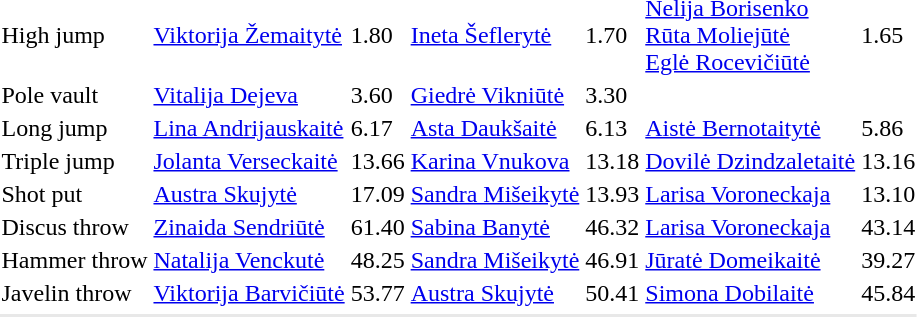<table>
<tr>
<td>High jump</td>
<td><a href='#'>Viktorija Žemaitytė</a></td>
<td>1.80</td>
<td><a href='#'>Ineta Šeflerytė</a></td>
<td>1.70</td>
<td><a href='#'>Nelija Borisenko</a> <br> <a href='#'>Rūta Moliejūtė</a> <br> <a href='#'>Eglė Rocevičiūtė</a></td>
<td>1.65</td>
</tr>
<tr>
<td>Pole vault</td>
<td><a href='#'>Vitalija Dejeva</a></td>
<td>3.60</td>
<td><a href='#'>Giedrė Vikniūtė</a></td>
<td>3.30</td>
<td></td>
<td></td>
</tr>
<tr>
<td>Long jump</td>
<td><a href='#'>Lina Andrijauskaitė</a></td>
<td>6.17</td>
<td><a href='#'>Asta Daukšaitė</a></td>
<td>6.13</td>
<td><a href='#'>Aistė Bernotaitytė</a></td>
<td>5.86</td>
</tr>
<tr>
<td>Triple jump</td>
<td><a href='#'>Jolanta Verseckaitė</a></td>
<td>13.66</td>
<td><a href='#'>Karina Vnukova</a></td>
<td>13.18</td>
<td><a href='#'>Dovilė Dzindzaletaitė</a></td>
<td>13.16</td>
</tr>
<tr>
<td>Shot put</td>
<td><a href='#'>Austra Skujytė</a></td>
<td>17.09</td>
<td><a href='#'>Sandra Mišeikytė</a></td>
<td>13.93</td>
<td><a href='#'>Larisa Voroneckaja</a></td>
<td>13.10</td>
</tr>
<tr>
<td>Discus throw</td>
<td><a href='#'>Zinaida Sendriūtė</a></td>
<td>61.40</td>
<td><a href='#'>Sabina Banytė</a></td>
<td>46.32</td>
<td><a href='#'>Larisa Voroneckaja</a></td>
<td>43.14</td>
</tr>
<tr>
<td>Hammer throw</td>
<td><a href='#'>Natalija Venckutė</a></td>
<td>48.25</td>
<td><a href='#'>Sandra Mišeikytė</a></td>
<td>46.91</td>
<td><a href='#'>Jūratė Domeikaitė</a></td>
<td>39.27</td>
</tr>
<tr>
<td>Javelin throw</td>
<td><a href='#'>Viktorija Barvičiūtė</a></td>
<td>53.77</td>
<td><a href='#'>Austra Skujytė</a></td>
<td>50.41</td>
<td><a href='#'>Simona Dobilaitė</a></td>
<td>45.84</td>
</tr>
<tr>
</tr>
<tr bgcolor= e8e8e8>
<td colspan=7></td>
</tr>
</table>
